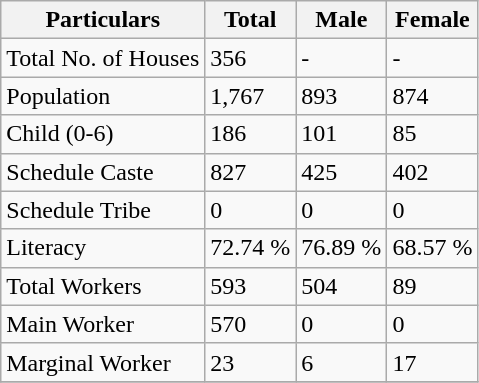<table class="wikitable sortable">
<tr>
<th>Particulars</th>
<th>Total</th>
<th>Male</th>
<th>Female</th>
</tr>
<tr>
<td>Total No. of Houses</td>
<td>356</td>
<td>-</td>
<td>-</td>
</tr>
<tr>
<td>Population</td>
<td>1,767</td>
<td>893</td>
<td>874</td>
</tr>
<tr>
<td>Child (0-6)</td>
<td>186</td>
<td>101</td>
<td>85</td>
</tr>
<tr>
<td>Schedule Caste</td>
<td>827</td>
<td>425</td>
<td>402</td>
</tr>
<tr>
<td>Schedule Tribe</td>
<td>0</td>
<td>0</td>
<td>0</td>
</tr>
<tr>
<td>Literacy</td>
<td>72.74 %</td>
<td>76.89 %</td>
<td>68.57 %</td>
</tr>
<tr>
<td>Total Workers</td>
<td>593</td>
<td>504</td>
<td>89</td>
</tr>
<tr>
<td>Main Worker</td>
<td>570</td>
<td>0</td>
<td>0</td>
</tr>
<tr>
<td>Marginal Worker</td>
<td>23</td>
<td>6</td>
<td>17</td>
</tr>
<tr>
</tr>
</table>
